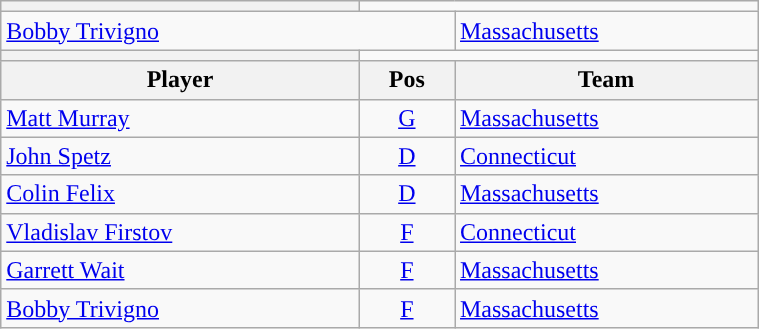<table class="wikitable" width=40%>
<tr>
<th><a href='#'></a></th>
</tr>
<tr>
<td colspan=2><a href='#'>Bobby Trivigno</a></td>
<td><a href='#'>Massachusetts</a></td>
</tr>
<tr>
<th><a href='#'></a></th>
</tr>
<tr>
<th>Player</th>
<th>Pos</th>
<th>Team</th>
</tr>
<tr>
<td><a href='#'>Matt Murray</a></td>
<td style="text-align:center;"><a href='#'>G</a></td>
<td><a href='#'>Massachusetts</a></td>
</tr>
<tr>
<td><a href='#'>John Spetz</a></td>
<td style="text-align:center;"><a href='#'>D</a></td>
<td><a href='#'>Connecticut</a></td>
</tr>
<tr>
<td><a href='#'>Colin Felix</a></td>
<td style="text-align:center;"><a href='#'>D</a></td>
<td><a href='#'>Massachusetts</a></td>
</tr>
<tr>
<td><a href='#'>Vladislav Firstov</a></td>
<td style="text-align:center;"><a href='#'>F</a></td>
<td><a href='#'>Connecticut</a></td>
</tr>
<tr>
<td><a href='#'>Garrett Wait</a></td>
<td style="text-align:center;"><a href='#'>F</a></td>
<td><a href='#'>Massachusetts</a></td>
</tr>
<tr>
<td><a href='#'>Bobby Trivigno</a></td>
<td style="text-align:center;"><a href='#'>F</a></td>
<td><a href='#'>Massachusetts</a></td>
</tr>
</table>
